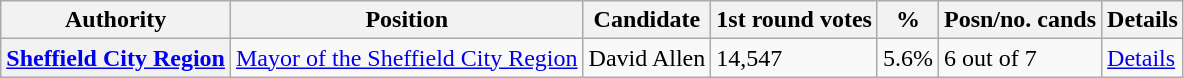<table class="wikitable">
<tr>
<th>Authority</th>
<th>Position</th>
<th>Candidate</th>
<th>1st round votes</th>
<th>%</th>
<th>Posn/no. cands</th>
<th>Details</th>
</tr>
<tr>
<th><a href='#'>Sheffield City Region</a></th>
<td><a href='#'>Mayor of the Sheffield City Region</a></td>
<td>David Allen</td>
<td>14,547</td>
<td>5.6%</td>
<td>6 out of 7</td>
<td><a href='#'>Details</a></td>
</tr>
</table>
